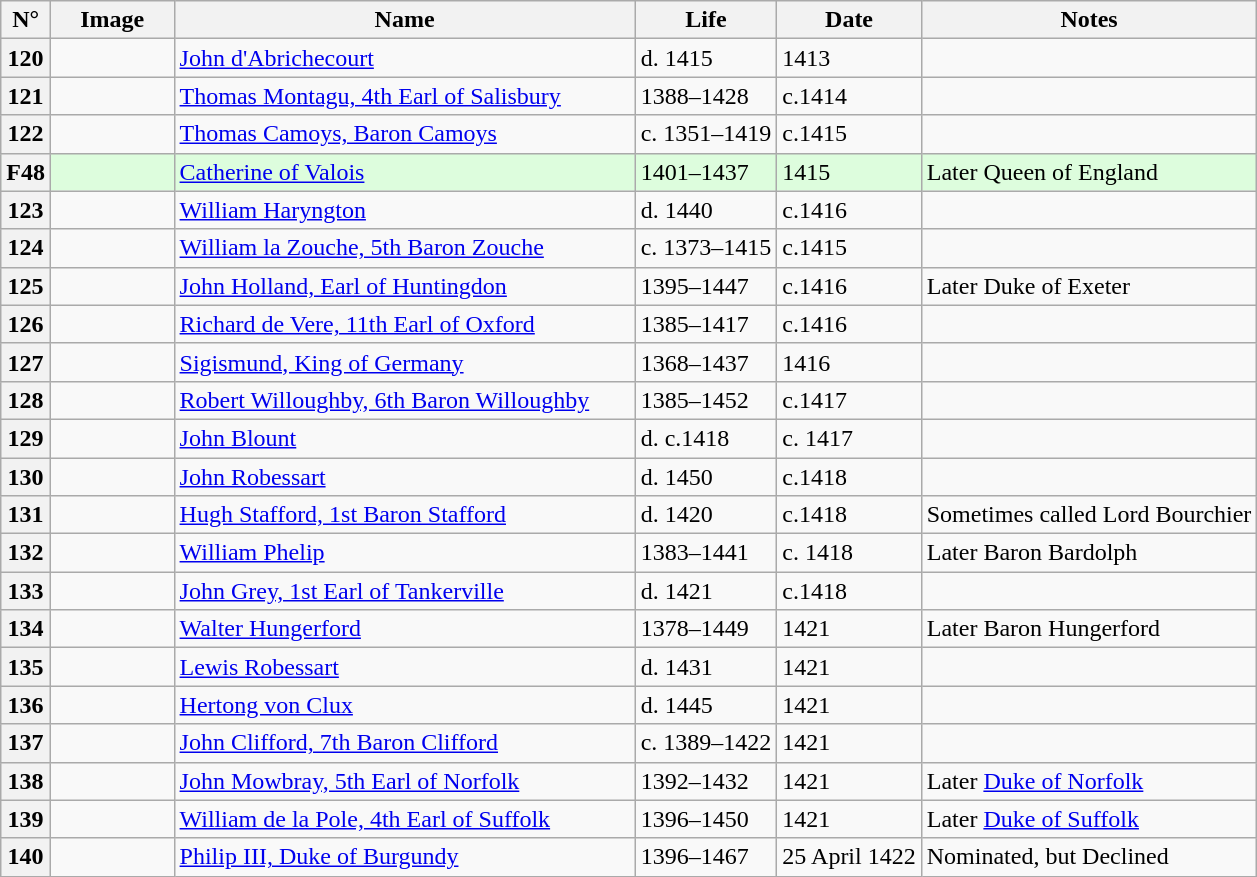<table class="wikitable">
<tr>
<th>N°</th>
<th style="width: 75px;">Image</th>
<th style="width: 300px;">Name</th>
<th>Life</th>
<th>Date</th>
<th>Notes</th>
</tr>
<tr id="Henry V">
<th>120</th>
<td></td>
<td><a href='#'>John d'Abrichecourt</a></td>
<td>d. 1415</td>
<td>1413</td>
<td></td>
</tr>
<tr>
<th>121</th>
<td></td>
<td><a href='#'>Thomas Montagu, 4th Earl of Salisbury</a></td>
<td>1388–1428</td>
<td>c.1414</td>
<td></td>
</tr>
<tr>
<th>122</th>
<td></td>
<td><a href='#'>Thomas Camoys, Baron Camoys</a></td>
<td>c. 1351–1419</td>
<td>c.1415</td>
<td></td>
</tr>
<tr bgcolor="#DDFDDD">
<th>F48</th>
<td></td>
<td><a href='#'>Catherine of Valois</a></td>
<td>1401–1437</td>
<td>1415</td>
<td>Later Queen of England</td>
</tr>
<tr>
<th>123</th>
<td></td>
<td><a href='#'>William Haryngton</a></td>
<td>d. 1440</td>
<td>c.1416</td>
<td></td>
</tr>
<tr>
<th>124</th>
<td></td>
<td><a href='#'>William la Zouche, 5th Baron Zouche</a></td>
<td>c. 1373–1415</td>
<td>c.1415</td>
<td></td>
</tr>
<tr>
<th>125</th>
<td></td>
<td><a href='#'>John Holland, Earl of Huntingdon</a></td>
<td>1395–1447</td>
<td>c.1416</td>
<td>Later Duke of Exeter</td>
</tr>
<tr>
<th>126</th>
<td></td>
<td><a href='#'>Richard de Vere, 11th Earl of Oxford</a></td>
<td>1385–1417</td>
<td>c.1416</td>
<td></td>
</tr>
<tr>
<th>127</th>
<td></td>
<td><a href='#'>Sigismund, King of Germany</a></td>
<td>1368–1437</td>
<td>1416</td>
<td></td>
</tr>
<tr>
<th>128</th>
<td></td>
<td><a href='#'>Robert Willoughby, 6th Baron Willoughby</a></td>
<td>1385–1452</td>
<td>c.1417</td>
<td></td>
</tr>
<tr>
<th>129</th>
<td></td>
<td><a href='#'>John Blount</a></td>
<td>d. c.1418</td>
<td>c. 1417</td>
<td></td>
</tr>
<tr>
<th>130</th>
<td></td>
<td><a href='#'>John Robessart</a></td>
<td>d. 1450</td>
<td>c.1418</td>
<td></td>
</tr>
<tr>
<th>131</th>
<td></td>
<td><a href='#'>Hugh Stafford, 1st Baron Stafford</a></td>
<td>d. 1420</td>
<td>c.1418</td>
<td>Sometimes called Lord Bourchier</td>
</tr>
<tr>
<th>132</th>
<td></td>
<td><a href='#'>William Phelip</a></td>
<td>1383–1441</td>
<td>c. 1418</td>
<td>Later Baron Bardolph</td>
</tr>
<tr>
<th>133</th>
<td></td>
<td><a href='#'>John Grey, 1st Earl of Tankerville</a></td>
<td>d. 1421</td>
<td>c.1418</td>
<td></td>
</tr>
<tr>
<th>134</th>
<td></td>
<td><a href='#'>Walter Hungerford</a></td>
<td>1378–1449</td>
<td>1421</td>
<td>Later Baron Hungerford</td>
</tr>
<tr>
<th>135</th>
<td></td>
<td><a href='#'>Lewis Robessart</a></td>
<td>d. 1431</td>
<td>1421</td>
<td></td>
</tr>
<tr>
<th>136</th>
<td></td>
<td><a href='#'>Hertong von Clux</a></td>
<td>d. 1445</td>
<td>1421</td>
<td></td>
</tr>
<tr>
<th>137</th>
<td></td>
<td><a href='#'>John Clifford, 7th Baron Clifford</a></td>
<td>c. 1389–1422</td>
<td>1421</td>
<td></td>
</tr>
<tr>
<th>138</th>
<td></td>
<td><a href='#'>John Mowbray, 5th Earl of Norfolk</a></td>
<td>1392–1432</td>
<td>1421</td>
<td>Later <a href='#'>Duke of Norfolk</a></td>
</tr>
<tr>
<th>139</th>
<td></td>
<td><a href='#'>William de la Pole, 4th Earl of Suffolk</a></td>
<td>1396–1450</td>
<td>1421</td>
<td>Later <a href='#'>Duke of Suffolk</a></td>
</tr>
<tr>
<th>140</th>
<td></td>
<td><a href='#'>Philip III, Duke of Burgundy</a></td>
<td>1396–1467</td>
<td>25 April 1422</td>
<td>Nominated, but Declined</td>
</tr>
</table>
